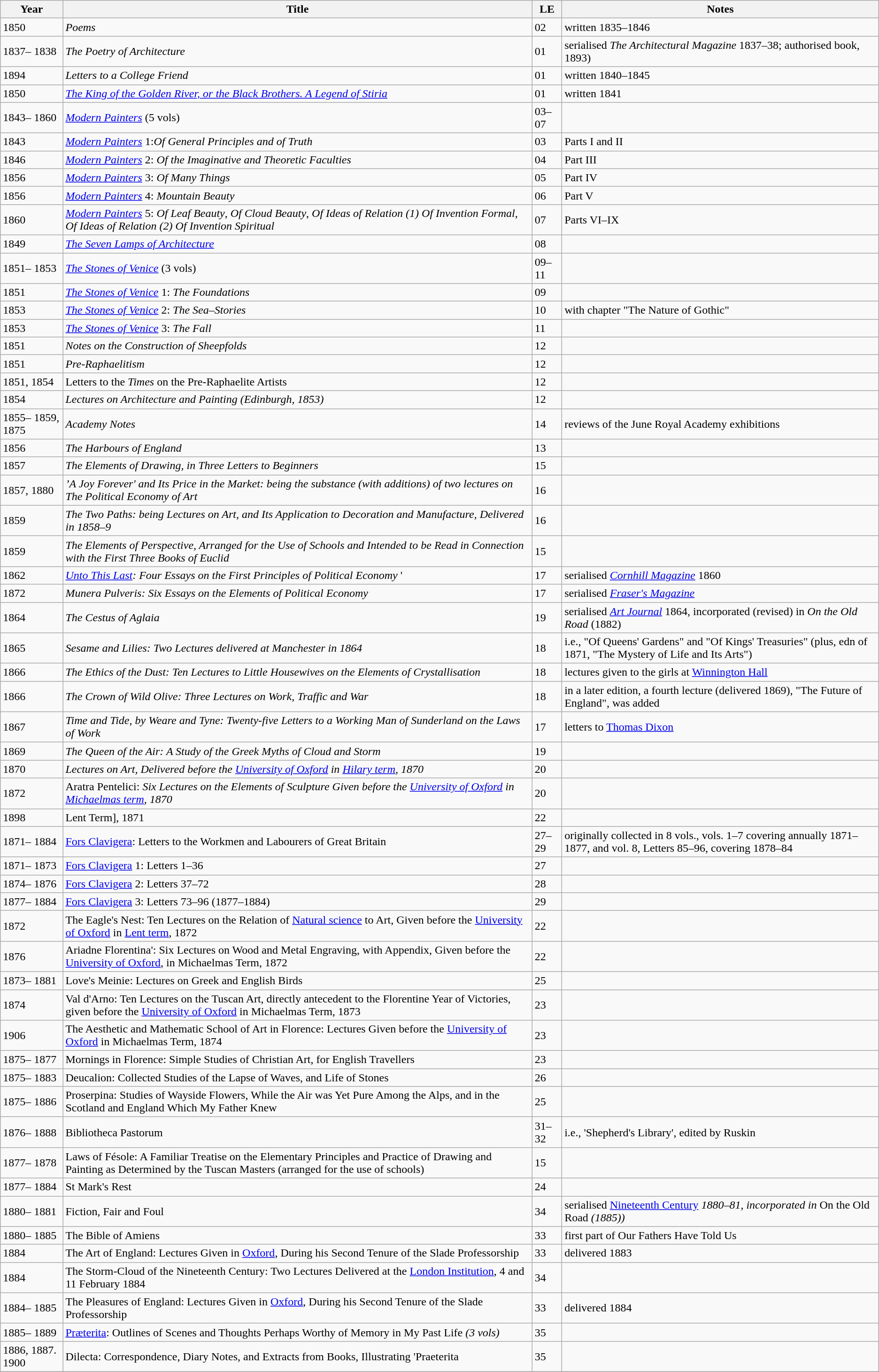<table class="wikitable sortable">
<tr>
<th>Year</th>
<th>Title</th>
<th>LE</th>
<th class="unsortable">Notes</th>
</tr>
<tr>
<td>1850</td>
<td><em>Poems</em></td>
<td>02</td>
<td>written 1835–1846</td>
</tr>
<tr>
<td>1837– 1838</td>
<td><em>The Poetry of Architecture</em></td>
<td>01</td>
<td>serialised <em>The Architectural Magazine</em> 1837–38; authorised book, 1893)</td>
</tr>
<tr>
<td>1894</td>
<td><em>Letters to a College Friend</em></td>
<td>01</td>
<td>written 1840–1845</td>
</tr>
<tr>
<td>1850</td>
<td><em><a href='#'>The King of the Golden River, or the Black Brothers. A Legend of Stiria</a></em></td>
<td>01</td>
<td>written 1841</td>
</tr>
<tr>
<td>1843– 1860</td>
<td><em><a href='#'>Modern Painters</a></em>  (5 vols)</td>
<td>03– 07</td>
<td></td>
</tr>
<tr>
<td>1843</td>
<td><em><a href='#'>Modern Painters</a></em> 1:<em>Of General Principles and of Truth</em></td>
<td>03</td>
<td>Parts I and II</td>
</tr>
<tr>
<td>1846</td>
<td><em><a href='#'>Modern Painters</a></em> 2: <em>Of the Imaginative and Theoretic Faculties</em></td>
<td>04</td>
<td>Part III</td>
</tr>
<tr>
<td>1856</td>
<td><em><a href='#'>Modern Painters</a></em> 3: <em>Of Many Things</em></td>
<td>05</td>
<td>Part IV</td>
</tr>
<tr>
<td>1856</td>
<td><em><a href='#'>Modern Painters</a></em> 4: <em>Mountain Beauty</em></td>
<td>06</td>
<td>Part V</td>
</tr>
<tr>
<td>1860</td>
<td><em><a href='#'>Modern Painters</a></em> 5: <em>Of Leaf Beauty</em>, <em>Of Cloud Beauty</em>, <em>Of Ideas of Relation (1) Of Invention Formal</em>, <em>Of Ideas of Relation (2) Of Invention Spiritual</em></td>
<td>07</td>
<td>Parts VI–IX</td>
</tr>
<tr>
<td>1849</td>
<td><em><a href='#'>The Seven Lamps of Architecture</a></em></td>
<td>08</td>
<td></td>
</tr>
<tr>
<td>1851– 1853</td>
<td><em><a href='#'>The Stones of Venice</a></em> (3 vols)</td>
<td>09– 11</td>
<td></td>
</tr>
<tr>
<td>1851</td>
<td><em><a href='#'>The Stones of Venice</a></em> 1: <em>The Foundations</em></td>
<td>09</td>
<td></td>
</tr>
<tr>
<td>1853</td>
<td><em><a href='#'>The Stones of Venice</a></em> 2: <em>The Sea–Stories</em></td>
<td>10</td>
<td>with chapter "The Nature of Gothic"</td>
</tr>
<tr>
<td>1853</td>
<td><em><a href='#'>The Stones of Venice</a></em>  3: <em>The Fall</em></td>
<td>11</td>
<td></td>
</tr>
<tr>
<td>1851</td>
<td><em>Notes on the Construction of Sheepfolds</em></td>
<td>12</td>
<td></td>
</tr>
<tr>
<td>1851</td>
<td><em>Pre-Raphaelitism</em></td>
<td>12</td>
<td></td>
</tr>
<tr>
<td>1851, 1854</td>
<td>Letters to the <em>Times</em> on the Pre-Raphaelite Artists</td>
<td>12</td>
<td></td>
</tr>
<tr>
<td>1854</td>
<td><em>Lectures on Architecture and Painting (Edinburgh, 1853)</em></td>
<td>12</td>
<td></td>
</tr>
<tr>
<td>1855– 1859, 1875</td>
<td><em>Academy Notes</em></td>
<td>14</td>
<td>reviews of the June Royal Academy exhibitions</td>
</tr>
<tr>
<td>1856</td>
<td><em>The Harbours of England</em></td>
<td>13</td>
<td></td>
</tr>
<tr>
<td>1857</td>
<td><em>The Elements of Drawing, in Three Letters to Beginners</em></td>
<td>15</td>
<td></td>
</tr>
<tr>
<td>1857, 1880</td>
<td><em>’A Joy Forever' and Its Price in the Market: being the substance (with additions) of two lectures on The Political Economy of Art</em></td>
<td>16</td>
<td></td>
</tr>
<tr>
<td>1859</td>
<td><em>The Two Paths: being Lectures on Art, and Its Application to Decoration and Manufacture, Delivered in 1858–9</em></td>
<td>16</td>
<td></td>
</tr>
<tr>
<td>1859</td>
<td><em>The Elements of Perspective, Arranged for the Use of Schools and Intended to be Read in Connection with the First Three Books of Euclid</em></td>
<td>15</td>
<td></td>
</tr>
<tr>
<td>1862</td>
<td><em><a href='#'>Unto This Last</a>: Four Essays on the First Principles of Political Economy</em> '</td>
<td>17</td>
<td>serialised <em><a href='#'>Cornhill Magazine</a></em> 1860</td>
</tr>
<tr>
<td>1872</td>
<td><em>Munera Pulveris: Six Essays on the Elements of Political Economy</em></td>
<td>17</td>
<td>serialised <em><a href='#'>Fraser's Magazine</a></em></td>
</tr>
<tr>
<td>1864</td>
<td><em>The Cestus of Aglaia</em></td>
<td>19</td>
<td>serialised <a href='#'><em>Art Journal</em></a> 1864, incorporated (revised) in <em>On the Old Road</em> (1882)</td>
</tr>
<tr>
<td>1865</td>
<td><em>Sesame and Lilies: Two Lectures delivered at Manchester in 1864</em></td>
<td>18</td>
<td>i.e., "Of Queens' Gardens" and "Of Kings' Treasuries" (plus, edn of 1871, "The Mystery of Life and Its Arts")</td>
</tr>
<tr>
<td>1866</td>
<td><em>The Ethics of the Dust: Ten Lectures to Little Housewives on the Elements of Crystallisation</em></td>
<td>18</td>
<td>lectures given to the girls at <a href='#'>Winnington Hall</a></td>
</tr>
<tr>
<td>1866</td>
<td><em>The Crown of Wild Olive: Three Lectures on Work, Traffic and War</em></td>
<td>18</td>
<td>in a later edition, a fourth lecture (delivered 1869), "The Future of England", was added</td>
</tr>
<tr>
<td>1867</td>
<td><em>Time and Tide, by Weare and Tyne: Twenty-five Letters to a Working Man of Sunderland on the Laws of Work</em></td>
<td>17</td>
<td>letters to <a href='#'>Thomas Dixon</a></td>
</tr>
<tr>
<td>1869</td>
<td><em>The Queen of the Air: A Study of the Greek Myths of Cloud and Storm</em></td>
<td>19</td>
<td></td>
</tr>
<tr>
<td>1870</td>
<td><em>Lectures on Art, Delivered before the <a href='#'>University of Oxford</a> in <a href='#'>Hilary term</a>, 1870</em></td>
<td>20</td>
<td></td>
</tr>
<tr>
<td>1872</td>
<td>Aratra Pentelici: <em>Six Lectures on the Elements of Sculpture Given before the <a href='#'>University of Oxford</a> in <a href='#'>Michaelmas term</a>, 1870</em></td>
<td>20</td>
<td></td>
</tr>
<tr>
<td>1898</td>
<td>Lent Term], 1871<em></td>
<td>22</td>
<td></td>
</tr>
<tr>
<td>1871– 1884</td>
<td></em><a href='#'>Fors Clavigera</a>: Letters to the Workmen and Labourers of Great Britain<em></td>
<td>27– 29</td>
<td>originally collected in 8 vols., vols. 1–7 covering annually 1871–1877, and vol. 8, Letters 85–96, covering 1878–84</td>
</tr>
<tr>
<td>1871– 1873</td>
<td></em><a href='#'>Fors Clavigera</a> 1: Letters 1–36<em></td>
<td>27</td>
<td></td>
</tr>
<tr>
<td>1874– 1876</td>
<td></em><a href='#'>Fors Clavigera</a> 2: Letters 37–72<em></td>
<td>28</td>
<td></td>
</tr>
<tr>
<td>1877– 1884</td>
<td></em><a href='#'>Fors Clavigera</a> 3: Letters 73–96 (1877–1884) <em></td>
<td>29</td>
<td></td>
</tr>
<tr>
<td>1872</td>
<td></em>The Eagle's Nest: Ten Lectures on the Relation of <a href='#'>Natural science</a> to Art, Given before the <a href='#'>University of Oxford</a> in <a href='#'>Lent term</a>, 1872<em></td>
<td>22</td>
<td></td>
</tr>
<tr>
<td>1876</td>
<td></em>Ariadne Florentina': Six Lectures on Wood and Metal Engraving, with Appendix, Given before the <a href='#'>University of Oxford</a>, in Michaelmas Term, 1872<em></td>
<td>22</td>
<td></td>
</tr>
<tr>
<td>1873– 1881</td>
<td></em>Love's Meinie: Lectures on Greek and English Birds<em></td>
<td>25</td>
<td></td>
</tr>
<tr>
<td>1874</td>
<td></em>Val d'Arno: Ten Lectures on the Tuscan Art, directly antecedent to the Florentine Year of Victories, given before the <a href='#'>University of Oxford</a> in Michaelmas Term, 1873<em></td>
<td>23</td>
<td></td>
</tr>
<tr>
<td>1906</td>
<td></em>The Aesthetic and Mathematic School of Art in Florence: Lectures Given before the <a href='#'>University of Oxford</a> in Michaelmas Term, 1874<em></td>
<td>23</td>
<td></td>
</tr>
<tr>
<td>1875– 1877</td>
<td></em>Mornings in Florence: Simple Studies of Christian Art, for English Travellers<em></td>
<td>23</td>
<td></td>
</tr>
<tr>
<td>1875– 1883</td>
<td></em>Deucalion: Collected Studies of the Lapse of Waves, and Life of Stones<em></td>
<td>26</td>
<td></td>
</tr>
<tr>
<td>1875– 1886</td>
<td></em>Proserpina: Studies of Wayside Flowers, While the Air was Yet Pure Among the Alps, and in the Scotland and England Which My Father Knew<em></td>
<td>25</td>
<td></td>
</tr>
<tr>
<td>1876– 1888</td>
<td></em>Bibliotheca Pastorum<em></td>
<td>31– 32</td>
<td>i.e., 'Shepherd's Library', edited by Ruskin</td>
</tr>
<tr>
<td>1877– 1878</td>
<td></em>Laws of Fésole: A Familiar Treatise on the Elementary Principles and Practice of Drawing and Painting as Determined by the Tuscan Masters (arranged for the use of schools)<em></td>
<td>15</td>
<td></td>
</tr>
<tr>
<td>1877– 1884</td>
<td></em>St Mark's Rest<em></td>
<td>24</td>
<td></td>
</tr>
<tr>
<td>1880– 1881</td>
<td></em>Fiction, Fair and Foul<em></td>
<td>34</td>
<td>serialised <a href='#'></em>Nineteenth Century<em></a> 1880–81, incorporated in </em>On the Old Road<em> (1885))</td>
</tr>
<tr>
<td>1880– 1885</td>
<td></em>The Bible of Amiens<em></td>
<td>33</td>
<td>first part of </em>Our Fathers Have Told Us<em></td>
</tr>
<tr>
<td>1884</td>
<td></em>The Art of England: Lectures Given in <a href='#'>Oxford</a>, During his Second Tenure of the Slade Professorship<em></td>
<td>33</td>
<td>delivered 1883</td>
</tr>
<tr>
<td>1884</td>
<td></em>The Storm-Cloud of the Nineteenth Century: Two Lectures Delivered at the <a href='#'>London Institution</a>, 4 and 11 February 1884<em></td>
<td>34</td>
<td></td>
</tr>
<tr>
<td>1884– 1885</td>
<td></em>The Pleasures of England: Lectures Given in <a href='#'>Oxford</a>, During his Second Tenure of the Slade Professorship<em></td>
<td>33</td>
<td>delivered 1884</td>
</tr>
<tr>
<td>1885– 1889</td>
<td></em><a href='#'>Præterita</a>: Outlines of Scenes and Thoughts Perhaps Worthy of Memory in My Past Life<em> (3 vols)</td>
<td>35</td>
<td></td>
</tr>
<tr>
<td>1886, 1887. 1900</td>
<td></em>Dilecta: Correspondence, Diary Notes, and Extracts from Books, Illustrating 'Praeterita<strong></td>
<td>35</td>
<td></td>
</tr>
<tr>
</tr>
</table>
